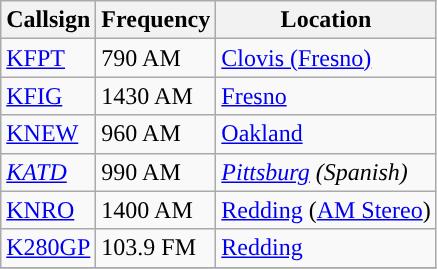<table class="wikitable">
<tr>
<th>Callsign</th>
<th>Frequency</th>
<th>Location</th>
</tr>
<tr>
<td><a href='#'>KFPT</a></td>
<td>790 AM</td>
<td><a href='#'>Clovis (Fresno)</a></td>
</tr>
<tr>
<td><a href='#'>KFIG</a></td>
<td>1430 AM</td>
<td><a href='#'>Fresno</a></td>
</tr>
<tr>
<td><a href='#'>KNEW</a></td>
<td>960 AM</td>
<td><a href='#'>Oakland</a></td>
</tr>
<tr>
<td><em><a href='#'>KATD</a></em></td>
<td>990 AM</td>
<td><em><a href='#'>Pittsburg</a>  (Spanish)</em></td>
</tr>
<tr>
<td><a href='#'>KNRO</a></td>
<td>1400 AM</td>
<td><a href='#'>Redding</a> (<a href='#'>AM Stereo</a>)</td>
</tr>
<tr>
<td><a href='#'>K280GP</a></td>
<td>103.9 FM</td>
<td><a href='#'>Redding</a></td>
</tr>
<tr>
</tr>
</table>
